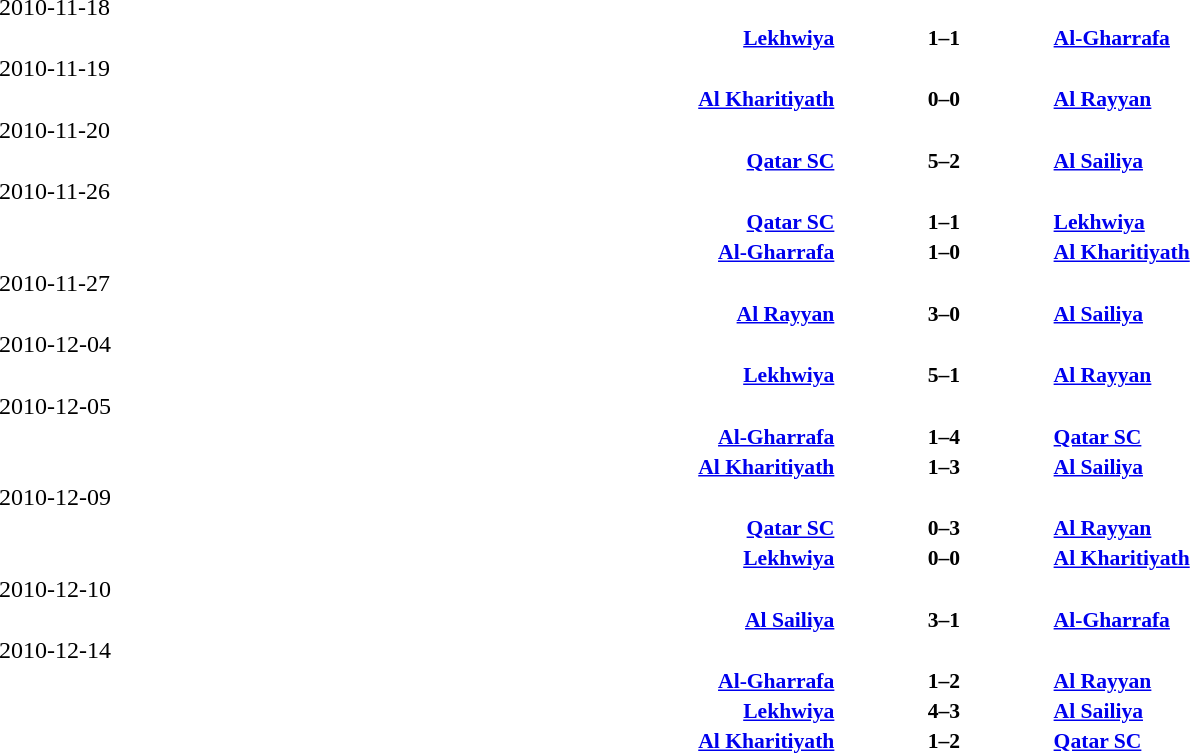<table width=100% cellspacing=1>
<tr>
<th></th>
<th></th>
<th></th>
</tr>
<tr>
<td>2010-11-18</td>
</tr>
<tr style=font-size:90%>
<td align=right><strong><a href='#'>Lekhwiya</a></strong></td>
<td align=center><strong>1–1</strong></td>
<td><strong><a href='#'>Al-Gharrafa</a></strong></td>
</tr>
<tr>
<td>2010-11-19</td>
</tr>
<tr style=font-size:90%>
<td align=right><strong><a href='#'>Al Kharitiyath</a></strong></td>
<td align=center><strong>0–0</strong></td>
<td><strong><a href='#'>Al Rayyan</a></strong></td>
</tr>
<tr>
<td>2010-11-20</td>
</tr>
<tr style=font-size:90%>
<td align=right><strong><a href='#'>Qatar SC</a></strong></td>
<td align=center><strong>5–2</strong></td>
<td><strong><a href='#'>Al Sailiya</a></strong></td>
</tr>
<tr>
<td>2010-11-26</td>
</tr>
<tr style=font-size:90%>
<td align=right><strong><a href='#'>Qatar SC</a></strong></td>
<td align=center><strong>1–1</strong></td>
<td><strong><a href='#'>Lekhwiya</a></strong></td>
</tr>
<tr style=font-size:90%>
<td align=right><strong><a href='#'>Al-Gharrafa</a></strong></td>
<td align=center><strong>1–0</strong></td>
<td><strong><a href='#'>Al Kharitiyath</a></strong></td>
</tr>
<tr>
<td>2010-11-27</td>
</tr>
<tr style=font-size:90%>
<td align=right><strong><a href='#'>Al Rayyan</a></strong></td>
<td align=center><strong>3–0</strong></td>
<td><strong><a href='#'>Al Sailiya</a></strong></td>
</tr>
<tr>
<td>2010-12-04</td>
</tr>
<tr style=font-size:90%>
<td align=right><strong><a href='#'>Lekhwiya</a></strong></td>
<td align=center><strong>5–1</strong></td>
<td><strong><a href='#'>Al Rayyan</a></strong></td>
</tr>
<tr>
<td>2010-12-05</td>
</tr>
<tr style=font-size:90%>
<td align=right><strong><a href='#'>Al-Gharrafa</a></strong></td>
<td align=center><strong>1–4</strong></td>
<td><strong><a href='#'>Qatar SC</a></strong></td>
</tr>
<tr style=font-size:90%>
<td align=right><strong><a href='#'>Al Kharitiyath</a></strong></td>
<td align=center><strong>1–3</strong></td>
<td><strong><a href='#'>Al Sailiya</a></strong></td>
</tr>
<tr>
<td>2010-12-09</td>
</tr>
<tr style=font-size:90%>
<td align=right><strong><a href='#'>Qatar SC</a></strong></td>
<td align=center><strong>0–3</strong></td>
<td><strong><a href='#'>Al Rayyan</a></strong></td>
</tr>
<tr style=font-size:90%>
<td align=right><strong><a href='#'>Lekhwiya</a></strong></td>
<td align=center><strong>0–0</strong></td>
<td><strong><a href='#'>Al Kharitiyath</a></strong></td>
</tr>
<tr>
<td>2010-12-10</td>
</tr>
<tr style=font-size:90%>
<td align=right><strong><a href='#'>Al Sailiya</a></strong></td>
<td align=center><strong>3–1</strong></td>
<td><strong><a href='#'>Al-Gharrafa</a></strong></td>
</tr>
<tr>
<td>2010-12-14</td>
</tr>
<tr style=font-size:90%>
<td align=right><strong><a href='#'>Al-Gharrafa</a></strong></td>
<td align=center><strong>1–2</strong></td>
<td><strong><a href='#'>Al Rayyan</a></strong></td>
</tr>
<tr style=font-size:90%>
<td align=right><strong><a href='#'>Lekhwiya</a></strong></td>
<td align=center><strong>4–3</strong></td>
<td><strong><a href='#'>Al Sailiya</a></strong></td>
</tr>
<tr style=font-size:90%>
<td align=right><strong><a href='#'>Al Kharitiyath</a></strong></td>
<td align=center><strong>1–2</strong></td>
<td><strong><a href='#'>Qatar SC</a></strong></td>
</tr>
</table>
